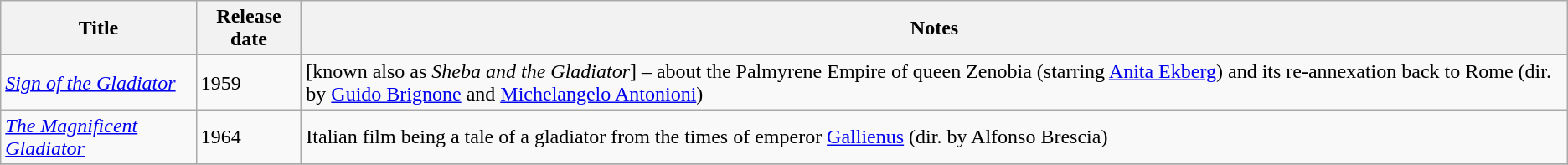<table class="wikitable sortable">
<tr>
<th scope="col">Title</th>
<th scope="col">Release date</th>
<th scope="col" class="unsortable">Notes</th>
</tr>
<tr>
<td><em><a href='#'>Sign of the Gladiator</a></em></td>
<td>1959</td>
<td>[known also as <em>Sheba and the Gladiator</em>] – about the Palmyrene Empire of queen Zenobia (starring <a href='#'>Anita Ekberg</a>) and its re-annexation back to Rome (dir. by <a href='#'>Guido Brignone</a> and <a href='#'>Michelangelo Antonioni</a>)</td>
</tr>
<tr>
<td><em><a href='#'>The Magnificent Gladiator</a></em></td>
<td>1964</td>
<td>Italian film being a tale of a gladiator from the times of emperor <a href='#'>Gallienus</a> (dir. by Alfonso Brescia)</td>
</tr>
<tr>
</tr>
</table>
